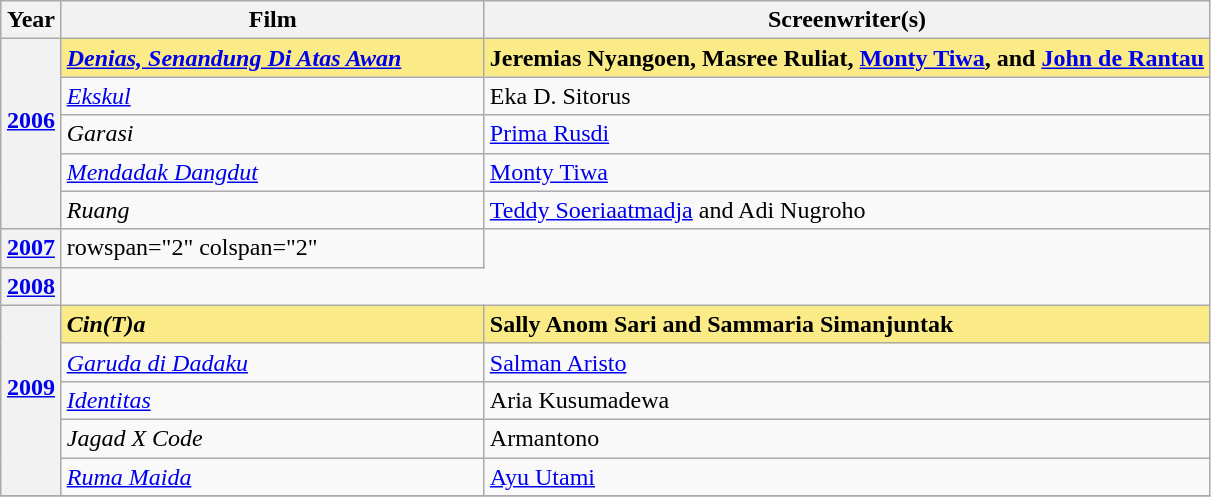<table class="wikitable" rowspan=2 style="text-align: left;" border="2" cellpadding="4">
<tr>
<th scope="col" style="width:5%;">Year</th>
<th scope="col" style="width:35%;">Film</th>
<th scope="col" style="width:60%;">Screenwriter(s)</th>
</tr>
<tr>
<th style="text-align:center;" rowspan="5"><a href='#'>2006</a><br><br></th>
<td scope="row" style="background:#FAEB86;"><strong><em><a href='#'>Denias, Senandung Di Atas Awan</a></em></strong></td>
<td style="background:#FAEB86;"><strong>Jeremias Nyangoen, Masree Ruliat, <a href='#'>Monty Tiwa</a>, and <a href='#'>John de Rantau</a> </strong></td>
</tr>
<tr>
<td><em><a href='#'>Ekskul</a></em></td>
<td>Eka D. Sitorus</td>
</tr>
<tr>
<td><em>Garasi</em></td>
<td><a href='#'>Prima Rusdi</a></td>
</tr>
<tr>
<td><em><a href='#'>Mendadak Dangdut</a></em></td>
<td><a href='#'>Monty Tiwa</a></td>
</tr>
<tr>
<td><em>Ruang</em></td>
<td><a href='#'>Teddy Soeriaatmadja</a> and Adi Nugroho</td>
</tr>
<tr>
<th style="text-align:center;"><a href='#'>2007</a><br></th>
<td>rowspan="2" colspan="2" </td>
</tr>
<tr>
<th style="text-align:center;"><a href='#'>2008</a><br></th>
</tr>
<tr>
<th style="text-align:center;" rowspan="5"><a href='#'>2009</a><br><br></th>
<td scope="row" style="background:#FAEB86;"><strong><em>Cin(T)a</em></strong></td>
<td style="background:#FAEB86;"><strong>Sally Anom Sari and Sammaria Simanjuntak </strong></td>
</tr>
<tr>
<td><em><a href='#'>Garuda di Dadaku</a></em></td>
<td><a href='#'>Salman Aristo</a></td>
</tr>
<tr>
<td><em><a href='#'>Identitas</a></em></td>
<td>Aria Kusumadewa</td>
</tr>
<tr>
<td><em>Jagad X Code</em></td>
<td>Armantono</td>
</tr>
<tr>
<td><em><a href='#'>Ruma Maida</a></em></td>
<td><a href='#'>Ayu Utami</a></td>
</tr>
<tr>
</tr>
</table>
